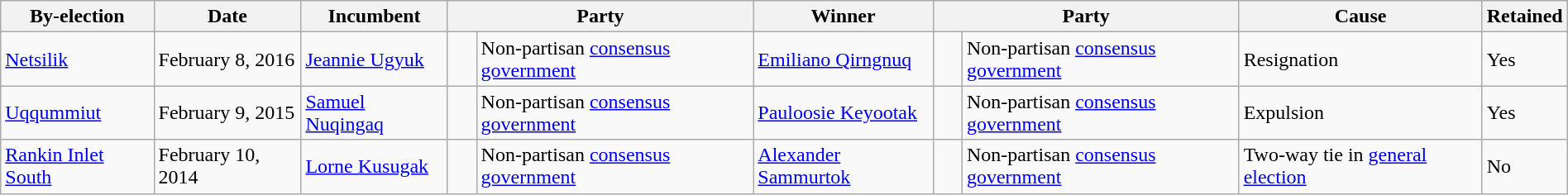<table class=wikitable style="width:100%">
<tr>
<th>By-election</th>
<th>Date</th>
<th>Incumbent</th>
<th colspan=2>Party</th>
<th>Winner</th>
<th colspan=2>Party</th>
<th>Cause</th>
<th>Retained</th>
</tr>
<tr>
<td><a href='#'>Netsilik</a></td>
<td>February 8, 2016</td>
<td><a href='#'>Jeannie Ugyuk</a></td>
<td>    </td>
<td>Non-partisan <a href='#'>consensus government</a></td>
<td><a href='#'>Emiliano Qirngnuq</a></td>
<td>    </td>
<td>Non-partisan <a href='#'>consensus government</a></td>
<td>Resignation</td>
<td>Yes</td>
</tr>
<tr>
<td><a href='#'>Uqqummiut</a></td>
<td>February 9, 2015</td>
<td><a href='#'>Samuel Nuqingaq</a></td>
<td>    </td>
<td>Non-partisan <a href='#'>consensus government</a></td>
<td><a href='#'>Pauloosie Keyootak</a></td>
<td>    </td>
<td>Non-partisan <a href='#'>consensus government</a></td>
<td>Expulsion</td>
<td>Yes</td>
</tr>
<tr>
<td><a href='#'>Rankin Inlet South</a></td>
<td>February 10, 2014</td>
<td><a href='#'>Lorne Kusugak</a></td>
<td>    </td>
<td>Non-partisan <a href='#'>consensus government</a></td>
<td><a href='#'>Alexander Sammurtok</a></td>
<td>    </td>
<td>Non-partisan <a href='#'>consensus government</a></td>
<td>Two-way tie in <a href='#'>general election</a></td>
<td>No</td>
</tr>
</table>
